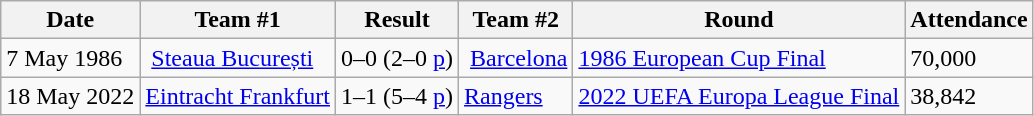<table class="wikitable" style="text-align: left;">
<tr>
<th>Date</th>
<th>Team #1</th>
<th>Result</th>
<th>Team #2</th>
<th>Round</th>
<th>Attendance</th>
</tr>
<tr>
<td>7 May 1986</td>
<td> <a href='#'>Steaua București</a></td>
<td style="text-align:center">0–0 (2–0 <a href='#'>p</a>)</td>
<td> <a href='#'>Barcelona</a></td>
<td><a href='#'>1986 European Cup Final</a></td>
<td>70,000</td>
</tr>
<tr>
<td>18 May 2022</td>
<td> <a href='#'>Eintracht Frankfurt</a></td>
<td style="text-align:center">1–1 (5–4 <a href='#'>p</a>)</td>
<td> <a href='#'>Rangers</a></td>
<td><a href='#'>2022 UEFA Europa League Final</a></td>
<td>38,842</td>
</tr>
</table>
